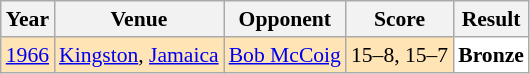<table class="sortable wikitable" style="font-size: 90%;">
<tr>
<th>Year</th>
<th>Venue</th>
<th>Opponent</th>
<th>Score</th>
<th>Result</th>
</tr>
<tr style="background:#FFE4B5">
<td align="center"><a href='#'>1966</a></td>
<td><a href='#'>Kingston</a>, <a href='#'>Jamaica</a></td>
<td align="left"> <a href='#'>Bob McCoig</a></td>
<td align="left">15–8, 15–7</td>
<td style="text-align:left; background:white"> <strong>Bronze</strong></td>
</tr>
</table>
